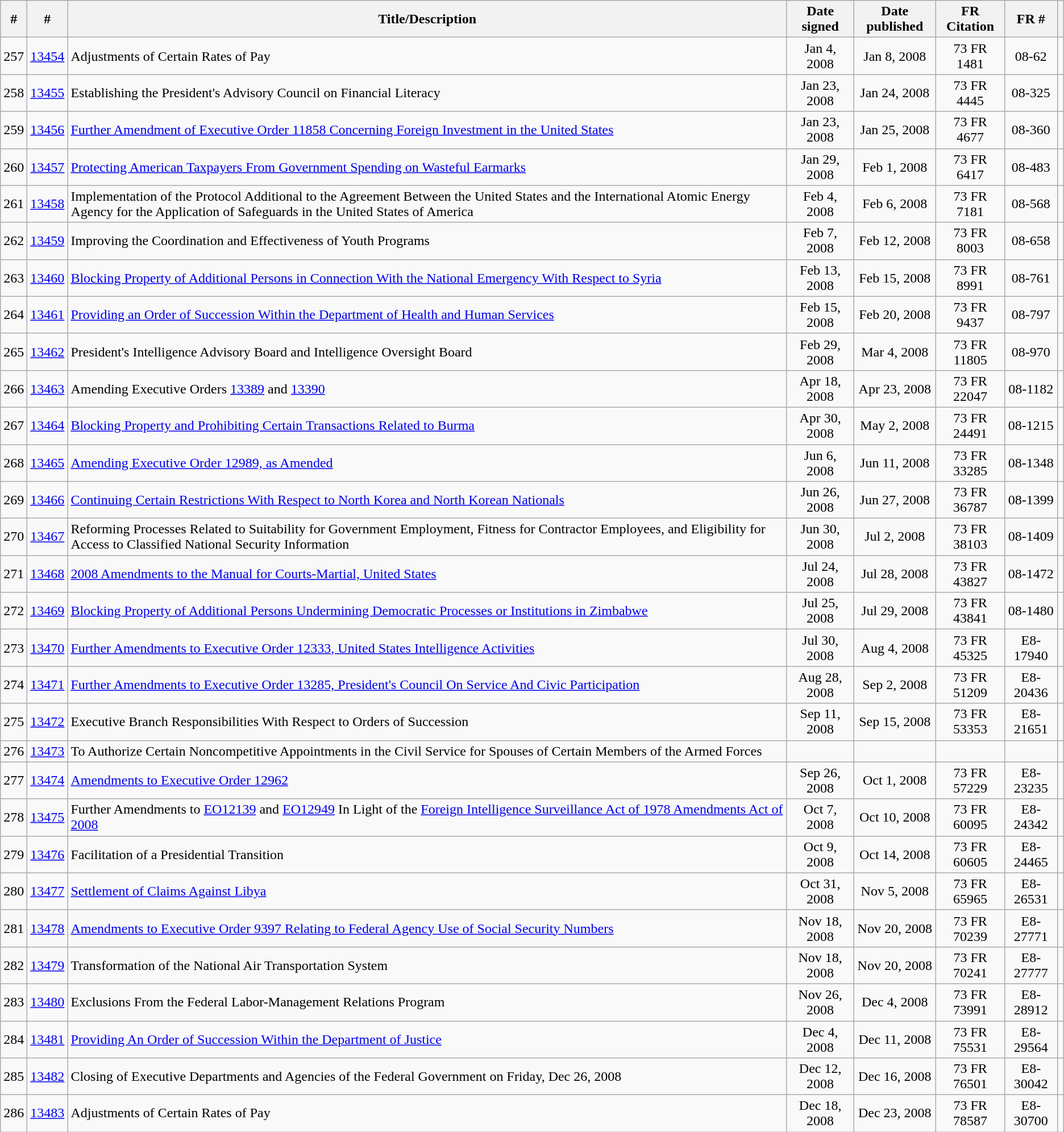<table class="wikitable sortable" style="text-align:center;">
<tr>
<th> #</th>
<th> #</th>
<th>Title/Description</th>
<th>Date signed</th>
<th>Date published</th>
<th>FR Citation</th>
<th>FR  #</th>
<th class="unsortable"></th>
</tr>
<tr>
<td>257</td>
<td><a href='#'>13454</a></td>
<td style="text-align:left;">Adjustments of Certain Rates of Pay</td>
<td>Jan 4, 2008</td>
<td>Jan 8, 2008</td>
<td>73 FR 1481</td>
<td>08-62</td>
<td></td>
</tr>
<tr>
<td>258</td>
<td><a href='#'>13455</a></td>
<td style="text-align:left;">Establishing the President's Advisory Council on Financial Literacy</td>
<td>Jan 23, 2008</td>
<td>Jan 24, 2008</td>
<td>73 FR 4445</td>
<td>08-325</td>
<td></td>
</tr>
<tr>
<td>259</td>
<td><a href='#'>13456</a></td>
<td style="text-align:left;"><a href='#'>Further Amendment of Executive Order 11858 Concerning Foreign Investment in the United States</a></td>
<td>Jan 23, 2008</td>
<td>Jan 25, 2008</td>
<td>73 FR 4677</td>
<td>08-360</td>
<td></td>
</tr>
<tr>
<td>260</td>
<td><a href='#'>13457</a></td>
<td style="text-align:left;"><a href='#'>Protecting American Taxpayers From Government Spending on Wasteful Earmarks</a></td>
<td>Jan 29, 2008</td>
<td>Feb 1, 2008</td>
<td>73 FR 6417</td>
<td>08-483</td>
<td></td>
</tr>
<tr>
<td>261</td>
<td><a href='#'>13458</a></td>
<td style="text-align:left;">Implementation of the Protocol Additional to the Agreement Between the United States and the International Atomic Energy Agency for the Application of Safeguards in the United States of America</td>
<td>Feb 4, 2008</td>
<td>Feb 6, 2008</td>
<td>73 FR 7181</td>
<td>08-568</td>
<td></td>
</tr>
<tr>
<td>262</td>
<td><a href='#'>13459</a></td>
<td style="text-align:left;">Improving the Coordination and Effectiveness of Youth Programs</td>
<td>Feb 7, 2008</td>
<td>Feb 12, 2008</td>
<td>73 FR 8003</td>
<td>08-658</td>
<td></td>
</tr>
<tr>
<td>263</td>
<td><a href='#'>13460</a></td>
<td style="text-align:left;"><a href='#'>Blocking Property of Additional Persons in Connection With the National Emergency With Respect to Syria</a></td>
<td>Feb 13, 2008</td>
<td>Feb 15, 2008</td>
<td>73 FR 8991</td>
<td>08-761</td>
<td></td>
</tr>
<tr>
<td>264</td>
<td><a href='#'>13461</a></td>
<td style="text-align:left;"><a href='#'>Providing an Order of Succession Within the Department of Health and Human Services</a></td>
<td>Feb 15, 2008</td>
<td>Feb 20, 2008</td>
<td>73 FR 9437</td>
<td>08-797</td>
<td></td>
</tr>
<tr>
<td>265</td>
<td><a href='#'>13462</a></td>
<td style="text-align:left;">President's Intelligence Advisory Board and Intelligence Oversight Board</td>
<td>Feb 29, 2008</td>
<td>Mar 4, 2008</td>
<td>73 FR 11805</td>
<td>08-970</td>
<td></td>
</tr>
<tr>
<td>266</td>
<td><a href='#'>13463</a></td>
<td style="text-align:left;">Amending Executive Orders <a href='#'>13389</a> and <a href='#'>13390</a></td>
<td>Apr 18, 2008</td>
<td>Apr 23, 2008</td>
<td>73 FR 22047</td>
<td>08-1182</td>
<td></td>
</tr>
<tr>
<td>267</td>
<td><a href='#'>13464</a></td>
<td style="text-align:left;"><a href='#'>Blocking Property and Prohibiting Certain Transactions Related to Burma</a></td>
<td>Apr 30, 2008</td>
<td>May 2, 2008</td>
<td>73 FR 24491</td>
<td>08-1215</td>
<td><wbr></td>
</tr>
<tr>
<td>268</td>
<td><a href='#'>13465</a></td>
<td style="text-align:left;"><a href='#'>Amending Executive Order 12989, as Amended</a></td>
<td>Jun 6, 2008</td>
<td>Jun 11, 2008</td>
<td>73 FR 33285</td>
<td>08-1348</td>
<td></td>
</tr>
<tr>
<td>269</td>
<td><a href='#'>13466</a></td>
<td style="text-align:left;"><a href='#'>Continuing Certain Restrictions With Respect to North Korea and North Korean Nationals</a></td>
<td>Jun 26, 2008</td>
<td>Jun 27, 2008</td>
<td>73 FR 36787</td>
<td>08-1399</td>
<td></td>
</tr>
<tr>
<td>270</td>
<td><a href='#'>13467</a></td>
<td style="text-align:left;">Reforming Processes Related to Suitability for Government Employment, Fitness for Contractor Employees, and Eligibility for Access to Classified National Security Information</td>
<td>Jun 30, 2008</td>
<td>Jul 2, 2008</td>
<td>73 FR 38103</td>
<td>08-1409</td>
<td></td>
</tr>
<tr>
<td>271</td>
<td><a href='#'>13468</a></td>
<td style="text-align:left;"><a href='#'>2008 Amendments to the Manual for Courts-Martial, United States</a></td>
<td>Jul 24, 2008</td>
<td>Jul 28, 2008</td>
<td>73 FR 43827</td>
<td>08-1472</td>
<td></td>
</tr>
<tr>
<td>272</td>
<td><a href='#'>13469</a></td>
<td style="text-align:left;"><a href='#'>Blocking Property of Additional Persons Undermining Democratic Processes or Institutions in Zimbabwe</a></td>
<td>Jul 25, 2008</td>
<td>Jul 29, 2008</td>
<td>73 FR 43841</td>
<td>08-1480</td>
<td></td>
</tr>
<tr>
<td>273</td>
<td><a href='#'>13470</a></td>
<td style="text-align:left;"><a href='#'>Further Amendments to Executive Order 12333, United States Intelligence Activities</a></td>
<td>Jul 30, 2008</td>
<td>Aug 4, 2008</td>
<td>73 FR 45325</td>
<td>E8-17940</td>
<td></td>
</tr>
<tr>
<td>274</td>
<td><a href='#'>13471</a></td>
<td style="text-align:left;"><a href='#'>Further Amendments to Executive Order 13285, President's Council On Service And Civic Participation</a></td>
<td>Aug 28, 2008</td>
<td>Sep 2, 2008</td>
<td>73 FR 51209</td>
<td>E8-20436</td>
<td></td>
</tr>
<tr>
<td>275</td>
<td><a href='#'>13472</a></td>
<td style="text-align:left;">Executive Branch Responsibilities With Respect to Orders of Succession</td>
<td>Sep 11, 2008</td>
<td>Sep 15, 2008</td>
<td>73 FR 53353</td>
<td>E8-21651</td>
<td></td>
</tr>
<tr>
<td>276</td>
<td><a href='#'>13473</a></td>
<td style="text-align:left;">To Authorize Certain Noncompetitive Appointments in the Civil Service for Spouses of Certain Members of the Armed Forces</td>
<td></td>
<td></td>
<td></td>
<td></td>
<td></td>
</tr>
<tr>
<td>277</td>
<td><a href='#'>13474</a></td>
<td style="text-align:left;"><a href='#'>Amendments to Executive Order 12962</a></td>
<td>Sep 26, 2008</td>
<td>Oct 1, 2008</td>
<td>73 FR 57229</td>
<td>E8-23235</td>
<td></td>
</tr>
<tr>
<td>278</td>
<td><a href='#'>13475</a></td>
<td style="text-align:left;">Further Amendments to <a href='#'>EO12139</a> and <a href='#'>EO12949</a> In Light of the <a href='#'>Foreign Intelligence Surveillance Act of 1978 Amendments Act of 2008</a></td>
<td>Oct 7, 2008</td>
<td>Oct 10, 2008</td>
<td>73 FR 60095</td>
<td>E8-24342</td>
<td></td>
</tr>
<tr>
<td>279</td>
<td><a href='#'>13476</a></td>
<td style="text-align:left;">Facilitation of a Presidential Transition</td>
<td>Oct 9, 2008</td>
<td>Oct 14, 2008</td>
<td>73 FR 60605</td>
<td>E8-24465</td>
<td></td>
</tr>
<tr>
<td>280</td>
<td><a href='#'>13477</a></td>
<td style="text-align:left;"><a href='#'>Settlement of Claims Against Libya</a></td>
<td>Oct 31, 2008</td>
<td>Nov 5, 2008</td>
<td>73 FR 65965</td>
<td>E8-26531</td>
<td></td>
</tr>
<tr>
<td>281</td>
<td><a href='#'>13478</a></td>
<td style="text-align:left;"><a href='#'>Amendments to Executive Order 9397 Relating to Federal Agency Use of Social Security Numbers</a></td>
<td>Nov 18, 2008</td>
<td>Nov 20, 2008</td>
<td>73 FR 70239</td>
<td>E8-27771</td>
<td></td>
</tr>
<tr>
<td>282</td>
<td><a href='#'>13479</a></td>
<td style="text-align:left;">Transformation of the National Air Transportation System</td>
<td>Nov 18, 2008</td>
<td>Nov 20, 2008</td>
<td>73 FR 70241</td>
<td>E8-27777</td>
<td></td>
</tr>
<tr>
<td>283</td>
<td><a href='#'>13480</a></td>
<td style="text-align:left;">Exclusions From the Federal Labor-Management Relations Program</td>
<td>Nov 26, 2008</td>
<td>Dec 4, 2008</td>
<td>73 FR 73991</td>
<td>E8-28912</td>
<td></td>
</tr>
<tr>
<td>284</td>
<td><a href='#'>13481</a></td>
<td style="text-align:left;"><a href='#'>Providing An Order of Succession Within the Department of Justice</a></td>
<td>Dec 4, 2008</td>
<td>Dec 11, 2008</td>
<td>73 FR 75531</td>
<td>E8-29564</td>
<td></td>
</tr>
<tr>
<td>285</td>
<td><a href='#'>13482</a></td>
<td style="text-align:left;">Closing of Executive Departments and Agencies of the Federal Government on Friday, Dec 26, 2008</td>
<td>Dec 12, 2008</td>
<td>Dec 16, 2008</td>
<td>73 FR 76501</td>
<td>E8-30042</td>
<td></td>
</tr>
<tr>
<td>286</td>
<td><a href='#'>13483</a></td>
<td style="text-align:left;">Adjustments of Certain Rates of Pay</td>
<td>Dec 18, 2008</td>
<td>Dec 23, 2008</td>
<td>73 FR 78587</td>
<td>E8-30700</td>
<td></td>
</tr>
</table>
